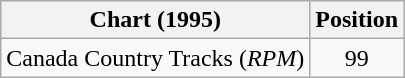<table class="wikitable">
<tr>
<th>Chart (1995)</th>
<th>Position</th>
</tr>
<tr>
<td>Canada Country Tracks (<em>RPM</em>)</td>
<td align="center">99</td>
</tr>
</table>
